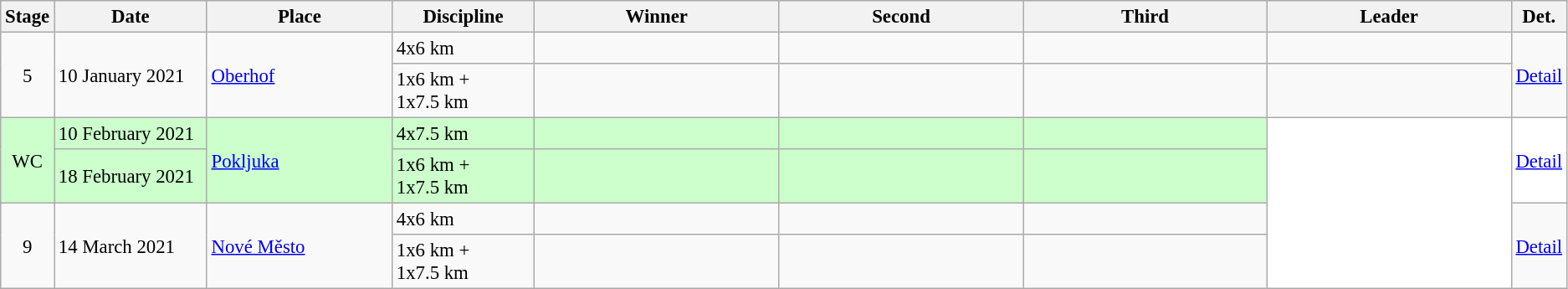<table class="wikitable" style="font-size:95%;">
<tr>
<th width="10">Stage</th>
<th width="120">Date</th>
<th width="148">Place</th>
<th width="110">Discipline</th>
<th width="200">Winner</th>
<th width="200">Second</th>
<th width="200">Third</th>
<th width="200">Leader <br> </th>
<th width="10">Det.</th>
</tr>
<tr>
<td rowspan="2" align=center>5</td>
<td rowspan="2">10 January 2021</td>
<td rowspan="2"> <a href='#'>Oberhof</a></td>
<td>4x6 km</td>
<td></td>
<td></td>
<td></td>
<td></td>
<td rowspan="2"><a href='#'>Detail</a></td>
</tr>
<tr>
<td>1x6 km + 1x7.5 km <br></td>
<td></td>
<td></td>
<td></td>
<td></td>
</tr>
<tr style="background:#CCFFCC">
<td rowspan="2" align=center>WC</td>
<td>10 February 2021</td>
<td rowspan="2"> <a href='#'>Pokljuka</a></td>
<td>4x7.5 km <br></td>
<td></td>
<td></td>
<td></td>
<td style="background:white" rowspan="4"></td>
<td rowspan="2" style="background:white"><a href='#'>Detail</a></td>
</tr>
<tr style="background:#CCFFCC">
<td>18 February 2021</td>
<td>1x6 km + 1x7.5 km <br></td>
<td></td>
<td></td>
<td></td>
</tr>
<tr>
<td rowspan="2" align=center>9</td>
<td rowspan="2">14 March 2021</td>
<td rowspan="2"> <a href='#'>Nové Město</a></td>
<td>4x6 km <br></td>
<td></td>
<td></td>
<td></td>
<td rowspan="2"><a href='#'>Detail</a></td>
</tr>
<tr>
<td>1x6 km + 1x7.5 km <br></td>
<td></td>
<td></td>
<td></td>
</tr>
</table>
